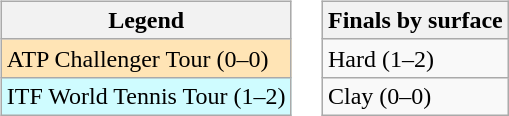<table>
<tr>
<td><br><table class="wikitable">
<tr>
<th>Legend</th>
</tr>
<tr bgcolor="moccasin">
<td>ATP Challenger Tour (0–0)</td>
</tr>
<tr bgcolor="cffcff">
<td>ITF World Tennis Tour (1–2)</td>
</tr>
</table>
</td>
<td><br><table class="wikitable">
<tr>
<th>Finals by surface</th>
</tr>
<tr>
<td>Hard (1–2)</td>
</tr>
<tr>
<td>Clay (0–0)</td>
</tr>
</table>
</td>
</tr>
</table>
